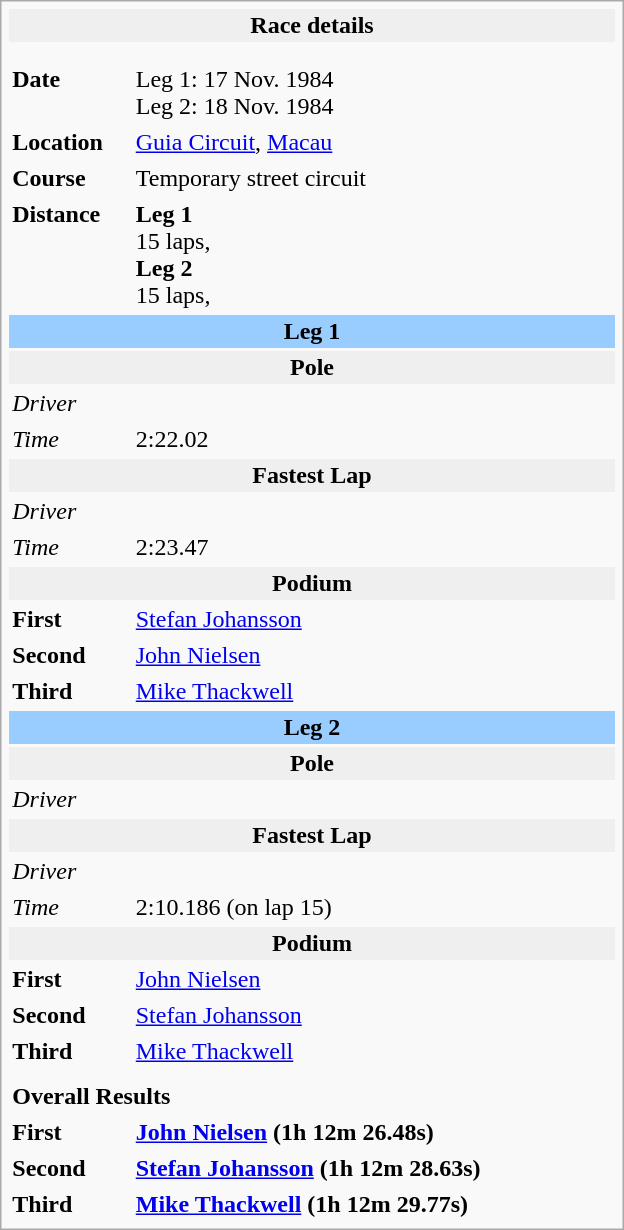<table class="infobox" align="right" cellpadding="2" style="float:right; width: 26em; ">
<tr>
<th colspan="2" bgcolor="#efefef">Race details</th>
</tr>
<tr>
<td colspan="2" style="text-align:center;"></td>
</tr>
<tr>
<td colspan="2" style="text-align:center;"></td>
</tr>
<tr>
<td style="width: 20%;"><strong>Date</strong></td>
<td>Leg 1: 17 Nov. 1984<br>Leg 2: 18 Nov. 1984</td>
</tr>
<tr>
<td><strong>Location</strong></td>
<td><a href='#'>Guia Circuit</a>, <a href='#'>Macau</a></td>
</tr>
<tr>
<td><strong>Course</strong></td>
<td>Temporary street circuit<br></td>
</tr>
<tr>
<td><strong>Distance</strong></td>
<td><strong>Leg 1</strong><br>15 laps, <br><strong>Leg 2</strong><br>15 laps, </td>
</tr>
<tr>
<td colspan="2" style="text-align:center; background-color:#99ccff"><strong>Leg 1</strong></td>
</tr>
<tr>
<th colspan="2" bgcolor="#efefef">Pole</th>
</tr>
<tr>
<td><em>Driver</em></td>
<td></td>
</tr>
<tr>
<td><em>Time</em></td>
<td>2:22.02</td>
</tr>
<tr>
<th colspan="2" bgcolor="#efefef">Fastest Lap</th>
</tr>
<tr>
<td><em>Driver</em></td>
<td></td>
</tr>
<tr>
<td><em>Time</em></td>
<td>2:23.47</td>
</tr>
<tr>
<th colspan="2" bgcolor="#efefef">Podium</th>
</tr>
<tr>
<td><strong>First</strong></td>
<td> <a href='#'>Stefan Johansson</a></td>
</tr>
<tr>
<td><strong>Second</strong></td>
<td> <a href='#'>John Nielsen</a></td>
</tr>
<tr>
<td><strong>Third</strong></td>
<td> <a href='#'>Mike Thackwell</a></td>
</tr>
<tr>
<td colspan="2" style="text-align:center; background-color:#99ccff"><strong>Leg 2</strong></td>
</tr>
<tr>
<th colspan="2" bgcolor="#efefef">Pole</th>
</tr>
<tr>
<td><em>Driver</em></td>
<td></td>
</tr>
<tr>
<th colspan="2" bgcolor="#efefef">Fastest Lap</th>
</tr>
<tr>
<td><em>Driver</em></td>
<td></td>
</tr>
<tr>
<td><em>Time</em></td>
<td>2:10.186 (on lap 15)</td>
</tr>
<tr>
<th colspan="2" bgcolor="#efefef">Podium</th>
</tr>
<tr>
<td><strong>First</strong></td>
<td> <a href='#'>John Nielsen</a></td>
</tr>
<tr>
<td><strong>Second</strong></td>
<td> <a href='#'>Stefan Johansson</a></td>
</tr>
<tr>
<td><strong>Third</strong></td>
<td> <a href='#'>Mike Thackwell</a></td>
</tr>
<tr>
<td></td>
<td></td>
</tr>
<tr>
<td colspan="2"><strong>Overall Results</strong></td>
</tr>
<tr>
<td><strong>First</strong></td>
<td><strong> <a href='#'>John Nielsen</a> (1h 12m 26.48s)</strong></td>
</tr>
<tr>
<td><strong>Second</strong></td>
<td><strong> <a href='#'>Stefan Johansson</a> (1h 12m 28.63s)</strong></td>
</tr>
<tr>
<td><strong>Third</strong></td>
<td><strong> <a href='#'>Mike Thackwell</a> (1h 12m 29.77s)</strong></td>
</tr>
</table>
